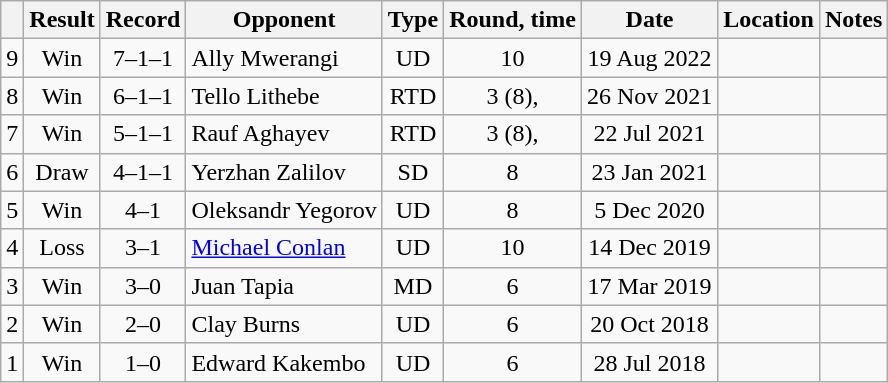<table class="wikitable" style="text-align:center">
<tr>
<th></th>
<th>Result</th>
<th>Record</th>
<th>Opponent</th>
<th>Type</th>
<th>Round, time</th>
<th>Date</th>
<th>Location</th>
<th>Notes</th>
</tr>
<tr>
<td>9</td>
<td>Win</td>
<td>7–1–1</td>
<td style="text-align:left;">Ally Mwerangi</td>
<td>UD</td>
<td>10</td>
<td>19 Aug 2022</td>
<td align=left></td>
<td></td>
</tr>
<tr>
<td>8</td>
<td>Win</td>
<td>6–1–1</td>
<td style="text-align:left;">Tello Lithebe</td>
<td>RTD</td>
<td>3 (8), </td>
<td>26 Nov 2021</td>
<td align=left></td>
<td></td>
</tr>
<tr>
<td>7</td>
<td>Win</td>
<td>5–1–1</td>
<td style="text-align:left;">Rauf Aghayev</td>
<td>RTD</td>
<td>3 (8), </td>
<td>22 Jul 2021</td>
<td align=left></td>
<td></td>
</tr>
<tr>
<td>6</td>
<td>Draw</td>
<td>4–1–1</td>
<td style="text-align:left;">Yerzhan Zalilov</td>
<td>SD</td>
<td>8</td>
<td>23 Jan 2021</td>
<td align=left></td>
<td></td>
</tr>
<tr>
<td>5</td>
<td>Win</td>
<td>4–1</td>
<td style="text-align:left;">Oleksandr Yegorov</td>
<td>UD</td>
<td>8</td>
<td>5 Dec 2020</td>
<td align=left></td>
<td></td>
</tr>
<tr>
<td>4</td>
<td>Loss</td>
<td>3–1</td>
<td align=left><a href='#'>Michael Conlan</a></td>
<td>UD</td>
<td>10</td>
<td>14 Dec 2019</td>
<td align=left></td>
<td align=left></td>
</tr>
<tr>
<td>3</td>
<td>Win</td>
<td>3–0</td>
<td style="text-align:left;">Juan Tapia</td>
<td>MD</td>
<td>6</td>
<td>17 Mar 2019</td>
<td style="text-align:left;"></td>
<td></td>
</tr>
<tr>
<td>2</td>
<td>Win</td>
<td>2–0</td>
<td style="text-align:left;">Clay Burns</td>
<td>UD</td>
<td>6</td>
<td>20 Oct 2018</td>
<td style="text-align:left;"></td>
<td></td>
</tr>
<tr>
<td>1</td>
<td>Win</td>
<td>1–0</td>
<td style="text-align:left;">Edward Kakembo</td>
<td>UD</td>
<td>6</td>
<td>28 Jul 2018</td>
<td style="text-align:left;"></td>
<td></td>
</tr>
</table>
